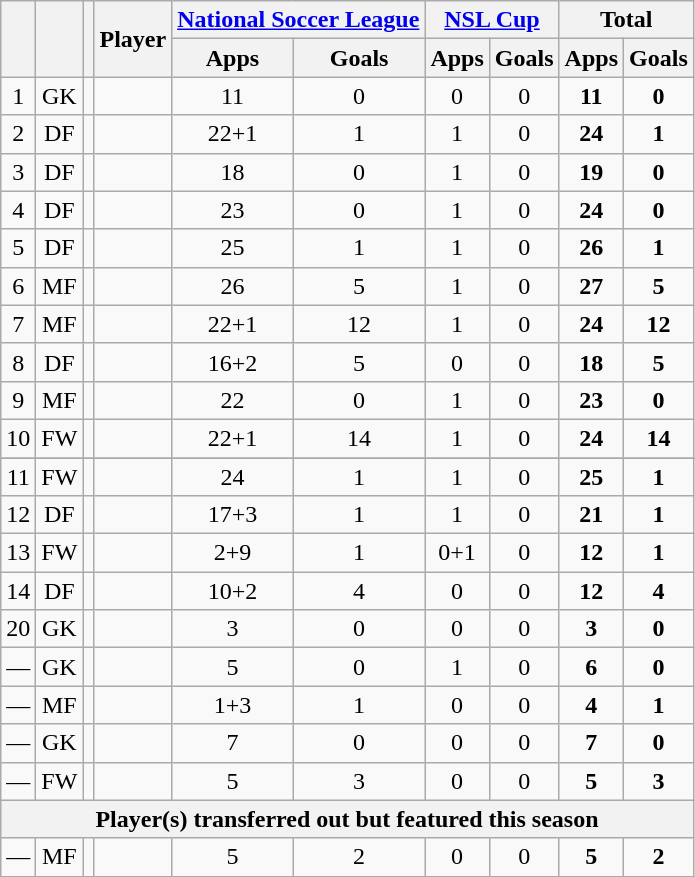<table class="wikitable sortable" style="text-align:center">
<tr>
<th rowspan="2"></th>
<th rowspan="2"></th>
<th rowspan="2"></th>
<th rowspan="2">Player</th>
<th colspan="2"><a href='#'>National Soccer League</a></th>
<th colspan="2"><a href='#'>NSL Cup</a></th>
<th colspan="2">Total</th>
</tr>
<tr>
<th>Apps</th>
<th>Goals</th>
<th>Apps</th>
<th>Goals</th>
<th>Apps</th>
<th>Goals</th>
</tr>
<tr>
<td>1</td>
<td>GK</td>
<td></td>
<td align="left"></td>
<td>11</td>
<td>0</td>
<td>0</td>
<td>0</td>
<td><strong>11</strong></td>
<td><strong>0</strong></td>
</tr>
<tr>
<td>2</td>
<td>DF</td>
<td></td>
<td align="left"></td>
<td>22+1</td>
<td>1</td>
<td>1</td>
<td>0</td>
<td><strong>24</strong></td>
<td><strong>1</strong></td>
</tr>
<tr>
<td>3</td>
<td>DF</td>
<td></td>
<td align="left"></td>
<td>18</td>
<td>0</td>
<td>1</td>
<td>0</td>
<td><strong>19</strong></td>
<td><strong>0</strong></td>
</tr>
<tr>
<td>4</td>
<td>DF</td>
<td></td>
<td align="left"></td>
<td>23</td>
<td>0</td>
<td>1</td>
<td>0</td>
<td><strong>24</strong></td>
<td><strong>0</strong></td>
</tr>
<tr>
<td>5</td>
<td>DF</td>
<td></td>
<td align="left"></td>
<td>25</td>
<td>1</td>
<td>1</td>
<td>0</td>
<td><strong>26</strong></td>
<td><strong>1</strong></td>
</tr>
<tr>
<td>6</td>
<td>MF</td>
<td></td>
<td align="left"></td>
<td>26</td>
<td>5</td>
<td>1</td>
<td>0</td>
<td><strong>27</strong></td>
<td><strong>5</strong></td>
</tr>
<tr>
<td>7</td>
<td>MF</td>
<td></td>
<td align="left"></td>
<td>22+1</td>
<td>12</td>
<td>1</td>
<td>0</td>
<td><strong>24</strong></td>
<td><strong>12</strong></td>
</tr>
<tr>
<td>8</td>
<td>DF</td>
<td></td>
<td align="left"></td>
<td>16+2</td>
<td>5</td>
<td>0</td>
<td>0</td>
<td><strong>18</strong></td>
<td><strong>5</strong></td>
</tr>
<tr>
<td>9</td>
<td>MF</td>
<td></td>
<td align="left"></td>
<td>22</td>
<td>0</td>
<td>1</td>
<td>0</td>
<td><strong>23</strong></td>
<td><strong>0</strong></td>
</tr>
<tr>
<td>10</td>
<td>FW</td>
<td></td>
<td align="left"></td>
<td>22+1</td>
<td>14</td>
<td>1</td>
<td>0</td>
<td><strong>24</strong></td>
<td><strong>14</strong></td>
</tr>
<tr>
</tr>
<tr>
<td>11</td>
<td>FW</td>
<td></td>
<td align="left"></td>
<td>24</td>
<td>1</td>
<td>1</td>
<td>0</td>
<td><strong>25</strong></td>
<td><strong>1</strong></td>
</tr>
<tr>
<td>12</td>
<td>DF</td>
<td></td>
<td align="left"></td>
<td>17+3</td>
<td>1</td>
<td>1</td>
<td>0</td>
<td><strong>21</strong></td>
<td><strong>1</strong></td>
</tr>
<tr>
<td>13</td>
<td>FW</td>
<td></td>
<td align="left"></td>
<td>2+9</td>
<td>1</td>
<td>0+1</td>
<td>0</td>
<td><strong>12</strong></td>
<td><strong>1</strong></td>
</tr>
<tr>
<td>14</td>
<td>DF</td>
<td></td>
<td align="left"></td>
<td>10+2</td>
<td>4</td>
<td>0</td>
<td>0</td>
<td><strong>12</strong></td>
<td><strong>4</strong></td>
</tr>
<tr>
<td>20</td>
<td>GK</td>
<td></td>
<td align="left"></td>
<td>3</td>
<td>0</td>
<td>0</td>
<td>0</td>
<td><strong>3</strong></td>
<td><strong>0</strong></td>
</tr>
<tr>
<td>—</td>
<td>GK</td>
<td></td>
<td align="left"></td>
<td>5</td>
<td>0</td>
<td>1</td>
<td>0</td>
<td><strong>6</strong></td>
<td><strong>0</strong></td>
</tr>
<tr>
<td>—</td>
<td>MF</td>
<td></td>
<td align="left"></td>
<td>1+3</td>
<td>1</td>
<td>0</td>
<td>0</td>
<td><strong>4</strong></td>
<td><strong>1</strong></td>
</tr>
<tr>
<td>—</td>
<td>GK</td>
<td></td>
<td align="left"></td>
<td>7</td>
<td>0</td>
<td>0</td>
<td>0</td>
<td><strong>7</strong></td>
<td><strong>0</strong></td>
</tr>
<tr>
<td>—</td>
<td>FW</td>
<td></td>
<td align="left"></td>
<td>5</td>
<td>3</td>
<td>0</td>
<td>0</td>
<td><strong>5</strong></td>
<td><strong>3</strong></td>
</tr>
<tr>
<th colspan="10">Player(s) transferred out but featured this season</th>
</tr>
<tr>
<td>—</td>
<td>MF</td>
<td></td>
<td align="left"></td>
<td>5</td>
<td>2</td>
<td>0</td>
<td>0</td>
<td><strong>5</strong></td>
<td><strong>2</strong></td>
</tr>
</table>
